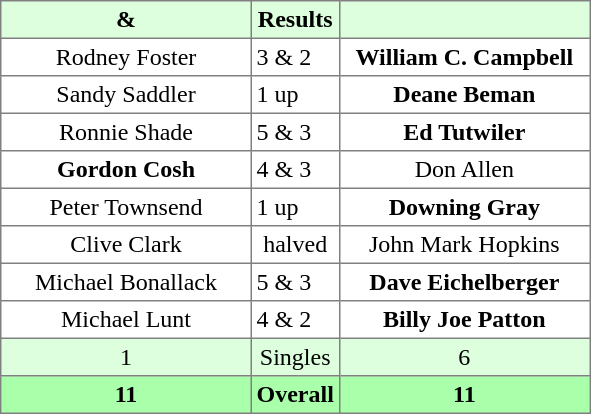<table border="1" cellpadding="3" style="border-collapse: collapse; text-align:center;">
<tr style="background:#ddffdd;">
<th width=160> & </th>
<th>Results</th>
<th width=160></th>
</tr>
<tr>
<td>Rodney Foster</td>
<td align=left> 3 & 2</td>
<td><strong>William C. Campbell</strong></td>
</tr>
<tr>
<td>Sandy Saddler</td>
<td align=left> 1 up</td>
<td><strong>Deane Beman</strong></td>
</tr>
<tr>
<td>Ronnie Shade</td>
<td align=left> 5 & 3</td>
<td><strong>Ed Tutwiler</strong></td>
</tr>
<tr>
<td><strong>Gordon Cosh</strong></td>
<td align=left> 4 & 3</td>
<td>Don Allen</td>
</tr>
<tr>
<td>Peter Townsend</td>
<td align=left> 1 up</td>
<td><strong>Downing Gray</strong></td>
</tr>
<tr>
<td>Clive Clark</td>
<td>halved</td>
<td>John Mark Hopkins</td>
</tr>
<tr>
<td>Michael Bonallack</td>
<td align=left> 5 & 3</td>
<td><strong>Dave Eichelberger</strong></td>
</tr>
<tr>
<td>Michael Lunt</td>
<td align=left> 4 & 2</td>
<td><strong>Billy Joe Patton</strong></td>
</tr>
<tr style="background:#ddffdd;">
<td>1</td>
<td>Singles</td>
<td>6</td>
</tr>
<tr style="background:#aaffaa;">
<th>11</th>
<th>Overall</th>
<th>11</th>
</tr>
</table>
